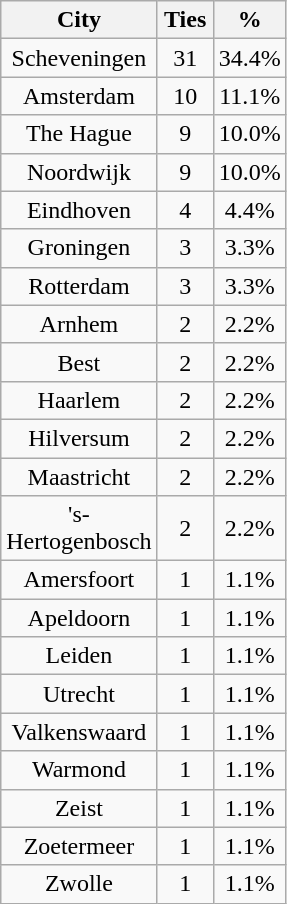<table class="wikitable sortable" style="text-align:center">
<tr>
<th width=80px>City</th>
<th width=30px>Ties</th>
<th width=30px>%</th>
</tr>
<tr>
<td>Scheveningen</td>
<td>31</td>
<td>34.4%</td>
</tr>
<tr>
<td>Amsterdam</td>
<td>10</td>
<td>11.1%</td>
</tr>
<tr>
<td>The Hague</td>
<td>9</td>
<td>10.0%</td>
</tr>
<tr>
<td>Noordwijk</td>
<td>9</td>
<td>10.0%</td>
</tr>
<tr>
<td>Eindhoven</td>
<td>4</td>
<td>4.4%</td>
</tr>
<tr>
<td>Groningen</td>
<td>3</td>
<td>3.3%</td>
</tr>
<tr>
<td>Rotterdam</td>
<td>3</td>
<td>3.3%</td>
</tr>
<tr>
<td>Arnhem</td>
<td>2</td>
<td>2.2%</td>
</tr>
<tr>
<td>Best</td>
<td>2</td>
<td>2.2%</td>
</tr>
<tr>
<td>Haarlem</td>
<td>2</td>
<td>2.2%</td>
</tr>
<tr>
<td>Hilversum</td>
<td>2</td>
<td>2.2%</td>
</tr>
<tr>
<td>Maastricht</td>
<td>2</td>
<td>2.2%</td>
</tr>
<tr>
<td>'s-Hertogenbosch</td>
<td>2</td>
<td>2.2%</td>
</tr>
<tr>
<td>Amersfoort</td>
<td>1</td>
<td>1.1%</td>
</tr>
<tr>
<td>Apeldoorn</td>
<td>1</td>
<td>1.1%</td>
</tr>
<tr>
<td>Leiden</td>
<td>1</td>
<td>1.1%</td>
</tr>
<tr>
<td>Utrecht</td>
<td>1</td>
<td>1.1%</td>
</tr>
<tr>
<td>Valkenswaard</td>
<td>1</td>
<td>1.1%</td>
</tr>
<tr>
<td>Warmond</td>
<td>1</td>
<td>1.1%</td>
</tr>
<tr>
<td>Zeist</td>
<td>1</td>
<td>1.1%</td>
</tr>
<tr>
<td>Zoetermeer</td>
<td>1</td>
<td>1.1%</td>
</tr>
<tr>
<td>Zwolle</td>
<td>1</td>
<td>1.1%</td>
</tr>
</table>
